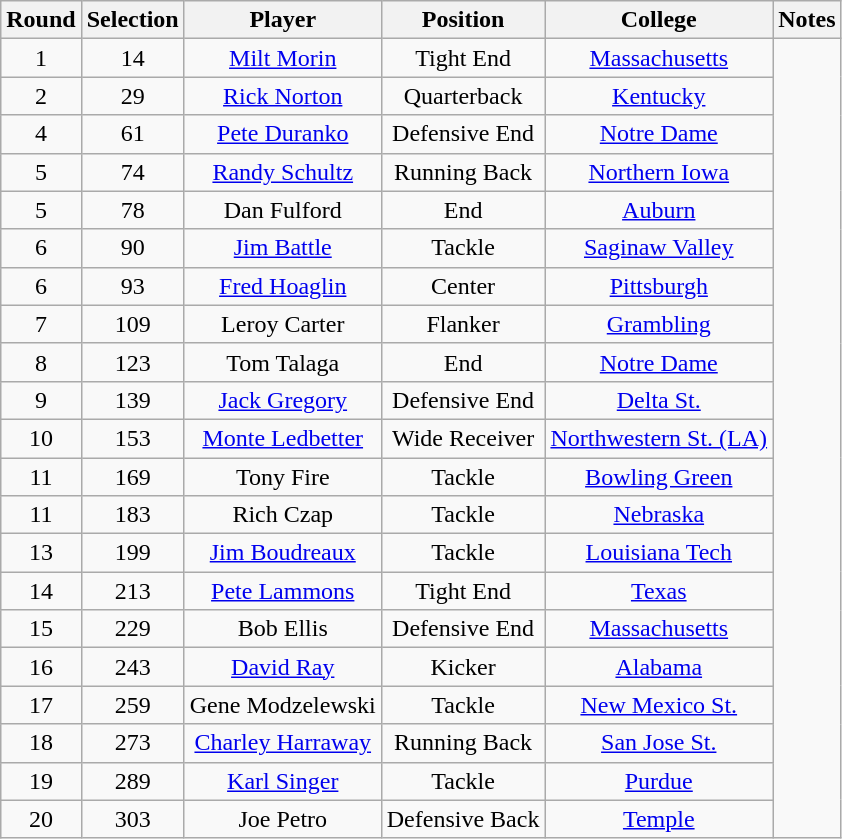<table class="wikitable" style="text-align:center">
<tr>
<th>Round</th>
<th>Selection</th>
<th>Player</th>
<th>Position</th>
<th>College</th>
<th>Notes</th>
</tr>
<tr>
<td>1</td>
<td>14</td>
<td><a href='#'>Milt Morin</a></td>
<td>Tight End</td>
<td><a href='#'>Massachusetts</a></td>
</tr>
<tr style="text-align:center;" bgcolor="">
<td>2</td>
<td>29</td>
<td><a href='#'>Rick Norton</a></td>
<td>Quarterback</td>
<td><a href='#'>Kentucky</a></td>
</tr>
<tr style="text-align:center;" bgcolor="">
<td>4</td>
<td>61</td>
<td><a href='#'>Pete Duranko</a></td>
<td>Defensive End</td>
<td><a href='#'>Notre Dame</a></td>
</tr>
<tr style="text-align:center;" bgcolor="">
<td>5</td>
<td>74</td>
<td><a href='#'>Randy Schultz</a></td>
<td>Running Back</td>
<td><a href='#'>Northern Iowa</a></td>
</tr>
<tr style="text-align:center;" bgcolor="">
<td>5</td>
<td>78</td>
<td>Dan Fulford</td>
<td>End</td>
<td><a href='#'>Auburn</a></td>
</tr>
<tr style="text-align:center;" bgcolor="">
<td>6</td>
<td>90</td>
<td><a href='#'>Jim Battle</a></td>
<td>Tackle</td>
<td><a href='#'>Saginaw Valley</a></td>
</tr>
<tr style="text-align:center;" bgcolor="">
<td>6</td>
<td>93</td>
<td><a href='#'>Fred Hoaglin</a></td>
<td>Center</td>
<td><a href='#'>Pittsburgh</a></td>
</tr>
<tr style="text-align:center;" bgcolor="">
<td>7</td>
<td>109</td>
<td>Leroy Carter</td>
<td>Flanker</td>
<td><a href='#'>Grambling</a></td>
</tr>
<tr style="text-align:center;" bgcolor="">
<td>8</td>
<td>123</td>
<td>Tom Talaga</td>
<td>End</td>
<td><a href='#'>Notre Dame</a></td>
</tr>
<tr style="text-align:center;" bgcolor="">
<td>9</td>
<td>139</td>
<td><a href='#'>Jack Gregory</a></td>
<td>Defensive End</td>
<td><a href='#'>Delta St.</a></td>
</tr>
<tr style="text-align:center;" bgcolor="">
<td>10</td>
<td>153</td>
<td><a href='#'>Monte Ledbetter</a></td>
<td>Wide Receiver</td>
<td><a href='#'>Northwestern St. (LA)</a></td>
</tr>
<tr style="text-align:center;" bgcolor="">
<td>11</td>
<td>169</td>
<td>Tony Fire</td>
<td>Tackle</td>
<td><a href='#'>Bowling Green</a></td>
</tr>
<tr style="text-align:center;" bgcolor="">
<td>11</td>
<td>183</td>
<td>Rich Czap</td>
<td>Tackle</td>
<td><a href='#'>Nebraska</a></td>
</tr>
<tr style="text-align:center;" bgcolor="">
<td>13</td>
<td>199</td>
<td><a href='#'>Jim Boudreaux</a></td>
<td>Tackle</td>
<td><a href='#'>Louisiana Tech</a></td>
</tr>
<tr style="text-align:center;" bgcolor="">
<td>14</td>
<td>213</td>
<td><a href='#'>Pete Lammons</a></td>
<td>Tight End</td>
<td><a href='#'>Texas</a></td>
</tr>
<tr style="text-align:center;" bgcolor="">
<td>15</td>
<td>229</td>
<td>Bob Ellis</td>
<td>Defensive End</td>
<td><a href='#'>Massachusetts</a></td>
</tr>
<tr style="text-align:center;" bgcolor="">
<td>16</td>
<td>243</td>
<td><a href='#'>David Ray</a></td>
<td>Kicker</td>
<td><a href='#'>Alabama</a></td>
</tr>
<tr style="text-align:center;" bgcolor="">
<td>17</td>
<td>259</td>
<td>Gene Modzelewski</td>
<td>Tackle</td>
<td><a href='#'>New Mexico St.</a></td>
</tr>
<tr style="text-align:center;" bgcolor="">
<td>18</td>
<td>273</td>
<td><a href='#'>Charley Harraway</a></td>
<td>Running Back</td>
<td><a href='#'>San Jose St.</a></td>
</tr>
<tr style="text-align:center;" bgcolor="">
<td>19</td>
<td>289</td>
<td><a href='#'>Karl Singer</a></td>
<td>Tackle</td>
<td><a href='#'>Purdue</a></td>
</tr>
<tr style="text-align:center;" bgcolor="">
<td>20</td>
<td>303</td>
<td>Joe Petro</td>
<td>Defensive Back</td>
<td><a href='#'>Temple</a></td>
</tr>
</table>
